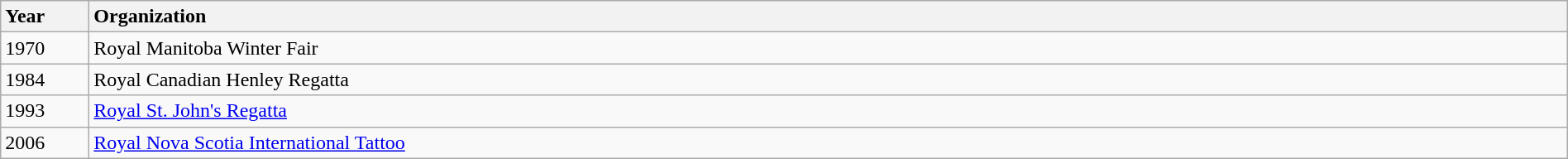<table class="wikitable" style="width:100%">
<tr>
<th style="width:4em;text-align:left">Year</th>
<th style="text-align:left">Organization</th>
</tr>
<tr>
<td>1970</td>
<td>Royal Manitoba Winter Fair</td>
</tr>
<tr>
<td>1984</td>
<td>Royal Canadian Henley Regatta</td>
</tr>
<tr>
<td>1993</td>
<td><a href='#'>Royal St. John's Regatta</a></td>
</tr>
<tr>
<td>2006</td>
<td><a href='#'>Royal Nova Scotia International Tattoo</a></td>
</tr>
</table>
